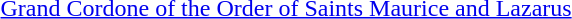<table>
<tr>
<td rowspan=2 style="width:60px; vertical-align:top;"></td>
<td><a href='#'>Grand Cordone of the Order of Saints Maurice and Lazarus</a></td>
</tr>
<tr>
<td></td>
</tr>
</table>
